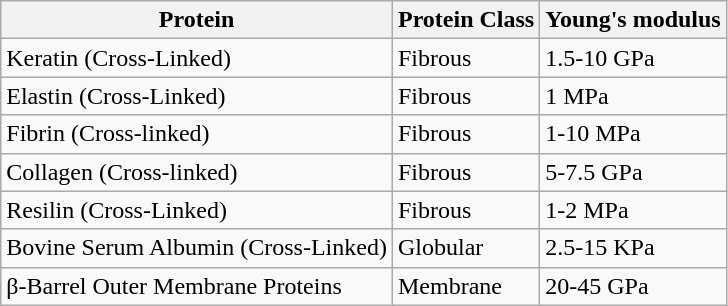<table class="wikitable">
<tr>
<th>Protein</th>
<th>Protein Class</th>
<th>Young's modulus</th>
</tr>
<tr>
<td>Keratin (Cross-Linked)</td>
<td>Fibrous</td>
<td>1.5-10 GPa</td>
</tr>
<tr>
<td>Elastin (Cross-Linked)</td>
<td>Fibrous</td>
<td>1 MPa</td>
</tr>
<tr>
<td>Fibrin (Cross-linked)</td>
<td>Fibrous</td>
<td>1-10 MPa</td>
</tr>
<tr>
<td>Collagen (Cross-linked)</td>
<td>Fibrous</td>
<td>5-7.5 GPa</td>
</tr>
<tr>
<td>Resilin (Cross-Linked)</td>
<td>Fibrous</td>
<td>1-2 MPa</td>
</tr>
<tr>
<td>Bovine Serum Albumin (Cross-Linked)</td>
<td>Globular</td>
<td>2.5-15 KPa</td>
</tr>
<tr>
<td>β-Barrel Outer Membrane Proteins</td>
<td>Membrane</td>
<td>20-45 GPa</td>
</tr>
</table>
